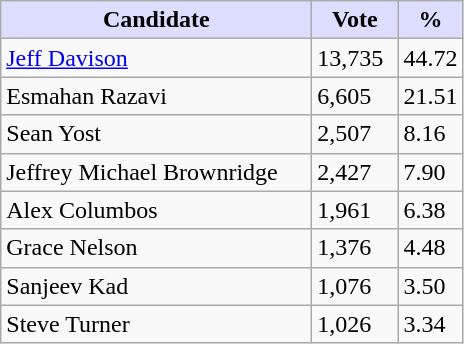<table class="wikitable">
<tr>
<th style="background:#ddf; width:200px;">Candidate</th>
<th style="background:#ddf; width:50px;">Vote</th>
<th style="background:#ddf; width:30px;">%</th>
</tr>
<tr>
<td><a href='#'>Jeff Davison</a></td>
<td>13,735</td>
<td>44.72</td>
</tr>
<tr>
<td>Esmahan Razavi</td>
<td>6,605</td>
<td>21.51</td>
</tr>
<tr>
<td>Sean Yost</td>
<td>2,507</td>
<td>8.16</td>
</tr>
<tr>
<td>Jeffrey Michael Brownridge</td>
<td>2,427</td>
<td>7.90</td>
</tr>
<tr>
<td>Alex Columbos</td>
<td>1,961</td>
<td>6.38</td>
</tr>
<tr>
<td>Grace Nelson</td>
<td>1,376</td>
<td>4.48</td>
</tr>
<tr>
<td>Sanjeev Kad</td>
<td>1,076</td>
<td>3.50</td>
</tr>
<tr>
<td>Steve Turner</td>
<td>1,026</td>
<td>3.34</td>
</tr>
</table>
